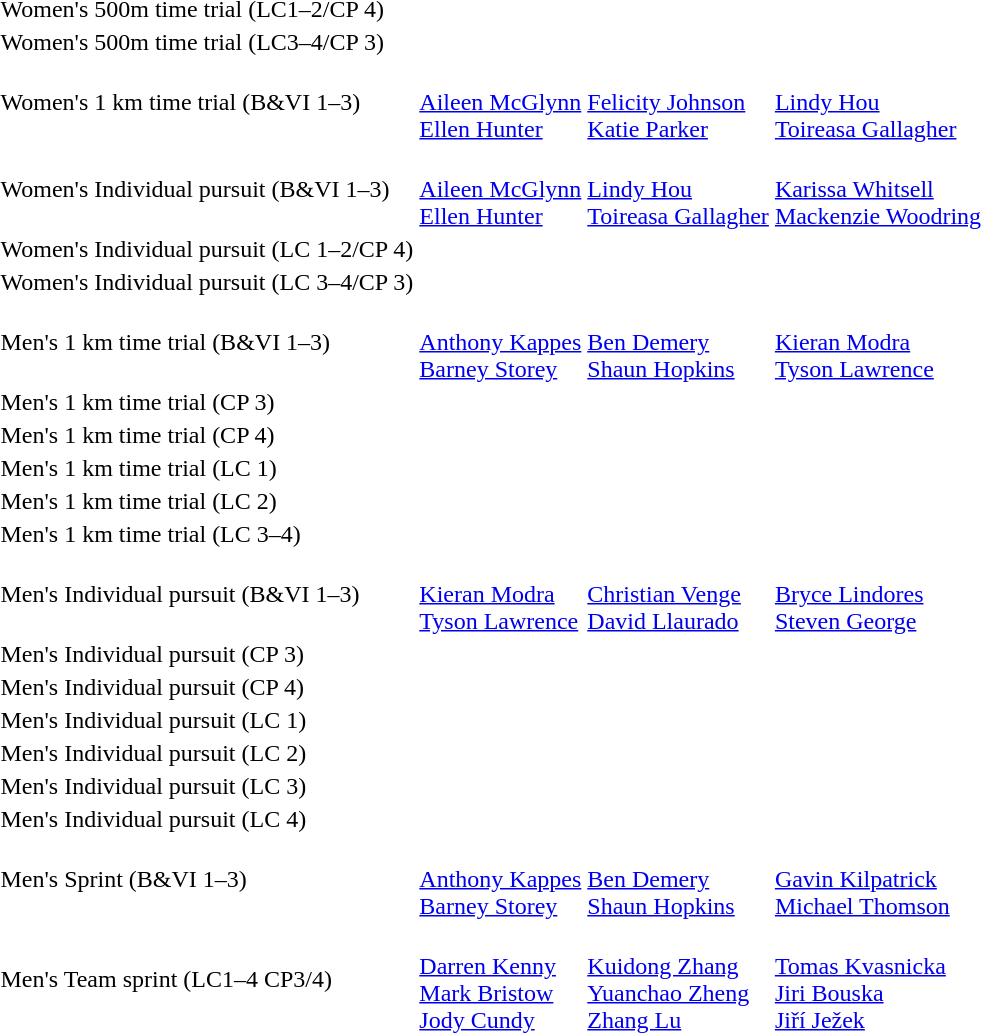<table>
<tr>
<td>Women's 500m time trial (LC1–2/CP 4)<br></td>
<td></td>
<td></td>
<td></td>
</tr>
<tr>
<td>Women's 500m time trial (LC3–4/CP 3)<br></td>
<td></td>
<td></td>
<td></td>
</tr>
<tr>
<td>Women's 1 km time trial (B&VI 1–3)<br></td>
<td> <br> <a href='#'>Aileen McGlynn</a> <br> <a href='#'>Ellen Hunter</a></td>
<td> <br> <a href='#'>Felicity Johnson</a> <br> <a href='#'>Katie Parker</a></td>
<td> <br> <a href='#'>Lindy Hou</a> <br> <a href='#'>Toireasa Gallagher</a></td>
</tr>
<tr>
<td>Women's Individual pursuit (B&VI 1–3)<br></td>
<td> <br> <a href='#'>Aileen McGlynn</a> <br> <a href='#'>Ellen Hunter</a></td>
<td> <br> <a href='#'>Lindy Hou</a> <br> <a href='#'>Toireasa Gallagher</a></td>
<td> <br> <a href='#'>Karissa Whitsell</a> <br> <a href='#'>Mackenzie Woodring</a></td>
</tr>
<tr>
<td>Women's Individual pursuit (LC 1–2/CP 4)<br></td>
<td></td>
<td></td>
<td></td>
</tr>
<tr>
<td>Women's Individual pursuit (LC 3–4/CP 3)<br></td>
<td></td>
<td></td>
<td></td>
</tr>
<tr>
<td>Men's 1 km time trial (B&VI 1–3)<br></td>
<td> <br> <a href='#'>Anthony Kappes</a> <br> <a href='#'>Barney Storey</a></td>
<td> <br> <a href='#'>Ben Demery</a> <br> <a href='#'>Shaun Hopkins</a></td>
<td> <br> <a href='#'>Kieran Modra</a> <br> <a href='#'>Tyson Lawrence</a></td>
</tr>
<tr>
<td>Men's 1 km time trial (CP 3)<br></td>
<td></td>
<td></td>
<td></td>
</tr>
<tr>
<td>Men's 1 km time trial (CP 4)<br></td>
<td></td>
<td></td>
<td></td>
</tr>
<tr>
<td>Men's 1 km time trial (LC 1)<br></td>
<td></td>
<td></td>
<td></td>
</tr>
<tr>
<td>Men's 1 km time trial (LC 2)<br></td>
<td></td>
<td></td>
<td></td>
</tr>
<tr>
<td>Men's 1 km time trial (LC 3–4)<br></td>
<td></td>
<td></td>
<td></td>
</tr>
<tr>
<td>Men's Individual pursuit (B&VI 1–3)<br></td>
<td> <br> <a href='#'>Kieran Modra</a> <br> <a href='#'>Tyson Lawrence</a></td>
<td> <br> <a href='#'>Christian Venge</a> <br> <a href='#'>David Llaurado</a></td>
<td> <br> <a href='#'>Bryce Lindores</a> <br> <a href='#'>Steven George</a></td>
</tr>
<tr>
<td>Men's Individual pursuit (CP 3)<br></td>
<td></td>
<td></td>
<td></td>
</tr>
<tr>
<td>Men's Individual pursuit (CP 4)<br></td>
<td></td>
<td></td>
<td></td>
</tr>
<tr>
<td>Men's Individual pursuit (LC 1)<br></td>
<td></td>
<td></td>
<td></td>
</tr>
<tr>
<td>Men's Individual pursuit (LC 2)<br></td>
<td></td>
<td></td>
<td></td>
</tr>
<tr>
<td>Men's Individual pursuit (LC 3)<br></td>
<td></td>
<td></td>
<td></td>
</tr>
<tr>
<td>Men's Individual pursuit (LC 4)<br></td>
<td></td>
<td></td>
<td></td>
</tr>
<tr>
<td>Men's Sprint (B&VI 1–3)<br></td>
<td> <br> <a href='#'>Anthony Kappes</a> <br> <a href='#'>Barney Storey</a></td>
<td> <br> <a href='#'>Ben Demery</a> <br> <a href='#'>Shaun Hopkins</a></td>
<td> <br> <a href='#'>Gavin Kilpatrick</a> <br> <a href='#'>Michael Thomson</a></td>
</tr>
<tr>
<td>Men's Team sprint (LC1–4 CP3/4)<br></td>
<td> <br> <a href='#'>Darren Kenny</a> <br> <a href='#'>Mark Bristow</a> <br> <a href='#'>Jody Cundy</a></td>
<td> <br> <a href='#'>Kuidong Zhang</a> <br> <a href='#'>Yuanchao Zheng</a> <br> <a href='#'>Zhang Lu</a></td>
<td> <br> <a href='#'>Tomas Kvasnicka</a> <br> <a href='#'>Jiri Bouska</a> <br> <a href='#'>Jiří Ježek</a></td>
</tr>
</table>
